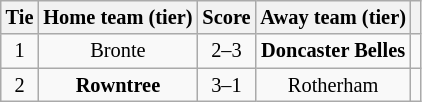<table class="wikitable" style="text-align:center; font-size:85%">
<tr>
<th>Tie</th>
<th>Home team (tier)</th>
<th>Score</th>
<th>Away team (tier)</th>
<th></th>
</tr>
<tr>
<td align="center">1</td>
<td>Bronte</td>
<td align="center">2–3</td>
<td><strong>Doncaster Belles</strong></td>
<td></td>
</tr>
<tr>
<td align="center">2</td>
<td><strong>Rowntree</strong></td>
<td align="center">3–1</td>
<td>Rotherham</td>
<td></td>
</tr>
</table>
